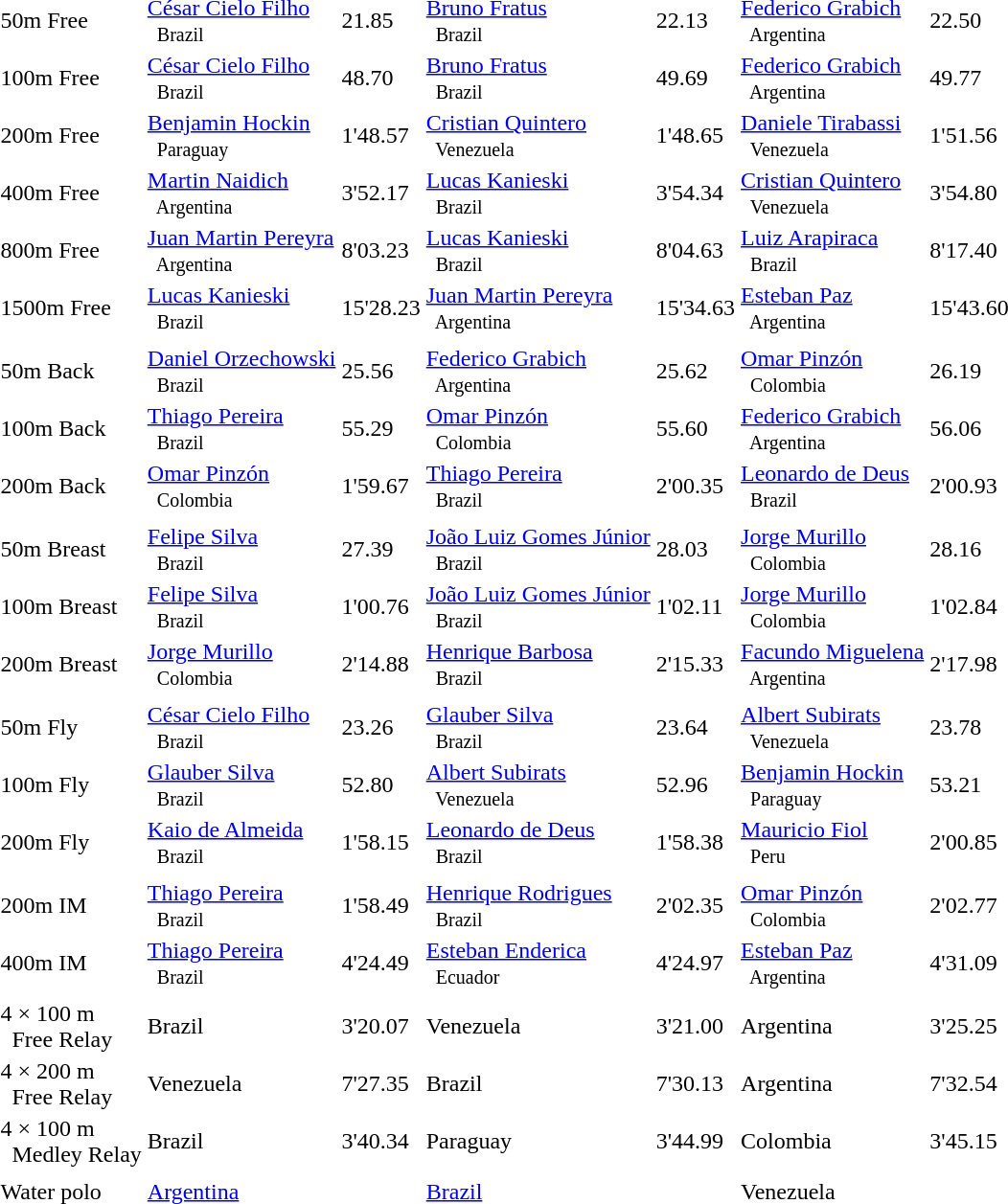<table>
<tr>
<td>50m Free</td>
<td><a href='#'>César Cielo Filho</a> <small><br>    Brazil </small></td>
<td>21.85</td>
<td><a href='#'>Bruno Fratus</a> <small><br>    Brazil </small></td>
<td>22.13</td>
<td><a href='#'>Federico Grabich</a> <small><br>    Argentina </small></td>
<td>22.50</td>
</tr>
<tr>
<td>100m Free</td>
<td><a href='#'>César Cielo Filho</a> <small><br>    Brazil </small></td>
<td>48.70</td>
<td><a href='#'>Bruno Fratus</a> <small><br>    Brazil </small></td>
<td>49.69</td>
<td><a href='#'>Federico Grabich</a> <small><br>    Argentina </small></td>
<td>49.77</td>
</tr>
<tr>
<td>200m Free</td>
<td><a href='#'>Benjamin Hockin</a> <small><br>    Paraguay </small></td>
<td>1'48.57</td>
<td><a href='#'>Cristian Quintero</a> <small><br>    Venezuela </small></td>
<td>1'48.65</td>
<td><a href='#'>Daniele Tirabassi</a> <small><br>    Venezuela </small></td>
<td>1'51.56</td>
</tr>
<tr>
<td>400m Free</td>
<td><a href='#'>Martin Naidich</a> <small><br>    Argentina </small></td>
<td>3'52.17</td>
<td><a href='#'>Lucas Kanieski</a> <small><br>    Brazil </small></td>
<td>3'54.34</td>
<td><a href='#'>Cristian Quintero</a> <small><br>    Venezuela </small></td>
<td>3'54.80</td>
</tr>
<tr>
<td>800m Free</td>
<td><a href='#'>Juan Martin Pereyra</a> <small><br>    Argentina </small></td>
<td>8'03.23</td>
<td><a href='#'>Lucas Kanieski</a> <small><br>    Brazil </small></td>
<td>8'04.63</td>
<td><a href='#'>Luiz Arapiraca</a> <small><br>    Brazil </small></td>
<td>8'17.40</td>
</tr>
<tr>
<td>1500m Free</td>
<td><a href='#'>Lucas Kanieski</a> <small><br>    Brazil </small></td>
<td>15'28.23</td>
<td><a href='#'>Juan Martin Pereyra</a> <small><br>    Argentina </small></td>
<td>15'34.63</td>
<td><a href='#'>Esteban Paz</a> <small><br>    Argentina </small></td>
<td>15'43.60</td>
</tr>
<tr>
<td colspan=7></td>
</tr>
<tr>
<td>50m Back</td>
<td><a href='#'>Daniel Orzechowski</a> <small><br>    Brazil </small></td>
<td>25.56</td>
<td><a href='#'>Federico Grabich</a> <small><br>    Argentina </small></td>
<td>25.62</td>
<td><a href='#'>Omar Pinzón</a> <small><br>    Colombia </small></td>
<td>26.19</td>
</tr>
<tr>
<td>100m Back</td>
<td><a href='#'>Thiago Pereira</a> <small><br>    Brazil </small></td>
<td>55.29</td>
<td><a href='#'>Omar Pinzón</a> <small><br>    Colombia </small></td>
<td>55.60</td>
<td><a href='#'>Federico Grabich</a> <small><br>    Argentina </small></td>
<td>56.06</td>
</tr>
<tr>
<td>200m Back</td>
<td><a href='#'>Omar Pinzón</a> <small><br>    Colombia </small></td>
<td>1'59.67</td>
<td><a href='#'>Thiago Pereira</a> <small><br>    Brazil </small></td>
<td>2'00.35</td>
<td><a href='#'>Leonardo de Deus</a> <small><br>    Brazil </small></td>
<td>2'00.93</td>
</tr>
<tr>
<td colspan=7></td>
</tr>
<tr>
<td>50m Breast</td>
<td><a href='#'>Felipe Silva</a> <small><br>    Brazil </small></td>
<td>27.39</td>
<td><a href='#'>João Luiz Gomes Júnior</a> <small><br>    Brazil </small></td>
<td>28.03</td>
<td><a href='#'>Jorge Murillo</a> <small><br>    Colombia </small></td>
<td>28.16</td>
</tr>
<tr>
<td>100m Breast</td>
<td><a href='#'>Felipe Silva</a> <small><br>    Brazil </small></td>
<td>1'00.76</td>
<td><a href='#'>João Luiz Gomes Júnior</a> <small><br>    Brazil </small></td>
<td>1'02.11</td>
<td><a href='#'>Jorge Murillo</a> <small><br>    Colombia </small></td>
<td>1'02.84</td>
</tr>
<tr>
<td>200m Breast</td>
<td><a href='#'>Jorge Murillo</a> <small><br>    Colombia </small></td>
<td>2'14.88</td>
<td><a href='#'>Henrique Barbosa</a> <small><br>    Brazil </small></td>
<td>2'15.33</td>
<td><a href='#'>Facundo Miguelena</a> <small><br>    Argentina </small></td>
<td>2'17.98</td>
</tr>
<tr>
<td colspan=7></td>
</tr>
<tr>
<td>50m Fly</td>
<td><a href='#'>César Cielo Filho</a> <small><br>    Brazil </small></td>
<td>23.26</td>
<td><a href='#'>Glauber Silva</a> <small><br>    Brazil </small></td>
<td>23.64</td>
<td><a href='#'>Albert Subirats</a> <small><br>    Venezuela </small></td>
<td>23.78</td>
</tr>
<tr>
<td>100m Fly</td>
<td><a href='#'>Glauber Silva</a> <small><br>    Brazil </small></td>
<td>52.80</td>
<td><a href='#'>Albert Subirats</a> <small><br>    Venezuela </small></td>
<td>52.96</td>
<td><a href='#'>Benjamin Hockin</a> <small><br>    Paraguay </small></td>
<td>53.21</td>
</tr>
<tr>
<td>200m Fly</td>
<td><a href='#'>Kaio de Almeida</a> <small><br>    Brazil </small></td>
<td>1'58.15</td>
<td><a href='#'>Leonardo de Deus</a> <small><br>    Brazil </small></td>
<td>1'58.38</td>
<td><a href='#'>Mauricio Fiol</a> <small><br>    Peru </small></td>
<td>2'00.85</td>
</tr>
<tr>
<td colspan=7></td>
</tr>
<tr>
<td>200m IM</td>
<td><a href='#'>Thiago Pereira</a> <small><br>    Brazil </small></td>
<td>1'58.49</td>
<td><a href='#'>Henrique Rodrigues</a> <small><br>    Brazil </small></td>
<td>2'02.35</td>
<td><a href='#'>Omar Pinzón</a> <small><br>    Colombia </small></td>
<td>2'02.77</td>
</tr>
<tr>
<td>400m IM</td>
<td><a href='#'>Thiago Pereira</a> <small><br>    Brazil </small></td>
<td>4'24.49</td>
<td><a href='#'>Esteban Enderica</a> <small><br>    Ecuador </small></td>
<td>4'24.97</td>
<td><a href='#'>Esteban Paz</a> <small><br>    Argentina </small></td>
<td>4'31.09</td>
</tr>
<tr>
<td colspan=7></td>
</tr>
<tr>
<td>4 × 100 m <br>  Free Relay</td>
<td> Brazil</td>
<td>3'20.07</td>
<td> Venezuela</td>
<td>3'21.00</td>
<td> Argentina</td>
<td>3'25.25</td>
</tr>
<tr>
<td>4 × 200 m <br>  Free Relay</td>
<td> Venezuela</td>
<td>7'27.35</td>
<td> Brazil</td>
<td>7'30.13</td>
<td> Argentina</td>
<td>7'32.54</td>
</tr>
<tr>
<td>4 × 100 m <br>  Medley Relay</td>
<td> Brazil</td>
<td>3'40.34</td>
<td> Paraguay</td>
<td>3'44.99</td>
<td> Colombia</td>
<td>3'45.15</td>
</tr>
<tr>
<td colspan=7></td>
</tr>
<tr>
<td>Water polo</td>
<td> <a href='#'>Argentina</a></td>
<td></td>
<td> <a href='#'>Brazil</a></td>
<td></td>
<td> Venezuela</td>
<td></td>
</tr>
</table>
